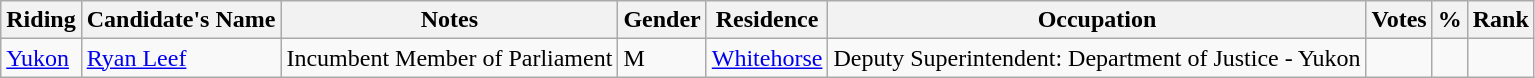<table class="wikitable sortable">
<tr>
<th>Riding<br></th>
<th>Candidate's Name</th>
<th>Notes</th>
<th>Gender</th>
<th>Residence</th>
<th>Occupation</th>
<th>Votes</th>
<th>%</th>
<th>Rank</th>
</tr>
<tr>
<td><a href='#'>Yukon</a></td>
<td><a href='#'>Ryan Leef</a></td>
<td>Incumbent Member of Parliament</td>
<td>M</td>
<td><a href='#'>Whitehorse</a></td>
<td>Deputy Superintendent: Department of Justice - Yukon</td>
<td></td>
<td></td>
<td></td>
</tr>
</table>
